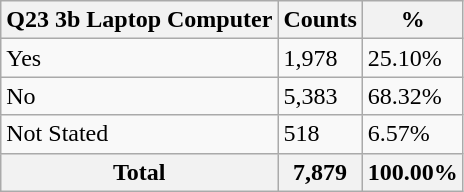<table class="wikitable sortable">
<tr>
<th>Q23 3b Laptop Computer</th>
<th>Counts</th>
<th>%</th>
</tr>
<tr>
<td>Yes</td>
<td>1,978</td>
<td>25.10%</td>
</tr>
<tr>
<td>No</td>
<td>5,383</td>
<td>68.32%</td>
</tr>
<tr>
<td>Not Stated</td>
<td>518</td>
<td>6.57%</td>
</tr>
<tr>
<th>Total</th>
<th>7,879</th>
<th>100.00%</th>
</tr>
</table>
